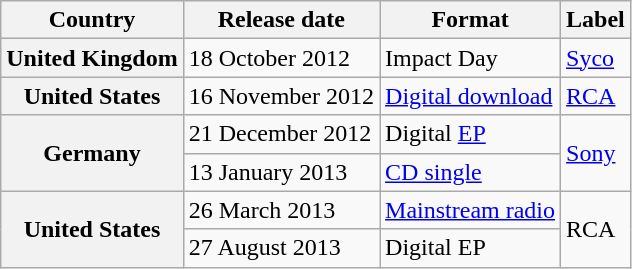<table class="wikitable plainrowheaders">
<tr>
<th scope="col">Country</th>
<th>Release date</th>
<th>Format</th>
<th>Label</th>
</tr>
<tr>
<th scope="row">United Kingdom</th>
<td>18 October 2012</td>
<td>Impact Day</td>
<td><a href='#'>Syco</a></td>
</tr>
<tr>
<th scope="row">United States</th>
<td>16 November 2012</td>
<td><a href='#'>Digital download</a></td>
<td><a href='#'>RCA</a></td>
</tr>
<tr>
<th scope="row" rowspan="2">Germany</th>
<td>21 December 2012</td>
<td>Digital <a href='#'>EP</a></td>
<td rowspan="2"><a href='#'>Sony</a></td>
</tr>
<tr>
<td>13 January 2013</td>
<td><a href='#'>CD single</a></td>
</tr>
<tr>
<th scope="row" rowspan="2">United States</th>
<td>26 March 2013</td>
<td><a href='#'>Mainstream radio</a></td>
<td rowspan="2">RCA</td>
</tr>
<tr>
<td>27 August 2013</td>
<td>Digital EP</td>
</tr>
</table>
